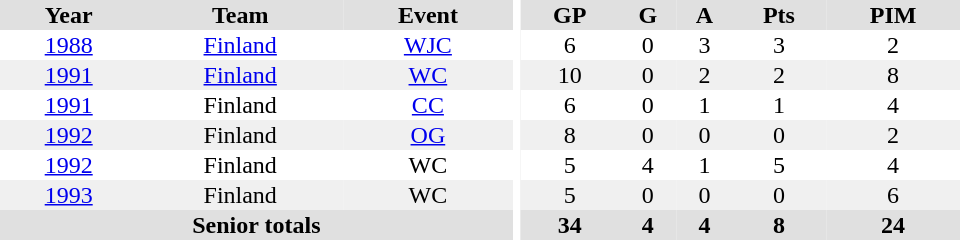<table border="0" cellpadding="1" cellspacing="0" ID="Table3" style="text-align:center; width:40em">
<tr ALIGN="center" bgcolor="#e0e0e0">
<th>Year</th>
<th>Team</th>
<th>Event</th>
<th rowspan="99" bgcolor="#ffffff"></th>
<th>GP</th>
<th>G</th>
<th>A</th>
<th>Pts</th>
<th>PIM</th>
</tr>
<tr>
<td><a href='#'>1988</a></td>
<td><a href='#'>Finland</a></td>
<td><a href='#'>WJC</a></td>
<td>6</td>
<td>0</td>
<td>3</td>
<td>3</td>
<td>2</td>
</tr>
<tr bgcolor="#f0f0f0">
<td><a href='#'>1991</a></td>
<td><a href='#'>Finland</a></td>
<td><a href='#'>WC</a></td>
<td>10</td>
<td>0</td>
<td>2</td>
<td>2</td>
<td>8</td>
</tr>
<tr>
<td><a href='#'>1991</a></td>
<td>Finland</td>
<td><a href='#'>CC</a></td>
<td>6</td>
<td>0</td>
<td>1</td>
<td>1</td>
<td>4</td>
</tr>
<tr bgcolor="#f0f0f0">
<td><a href='#'>1992</a></td>
<td>Finland</td>
<td><a href='#'>OG</a></td>
<td>8</td>
<td>0</td>
<td>0</td>
<td>0</td>
<td>2</td>
</tr>
<tr>
<td><a href='#'>1992</a></td>
<td>Finland</td>
<td>WC</td>
<td>5</td>
<td>4</td>
<td>1</td>
<td>5</td>
<td>4</td>
</tr>
<tr bgcolor="#f0f0f0">
<td><a href='#'>1993</a></td>
<td>Finland</td>
<td>WC</td>
<td>5</td>
<td>0</td>
<td>0</td>
<td>0</td>
<td>6</td>
</tr>
<tr bgcolor="#e0e0e0">
<th colspan="3">Senior totals</th>
<th>34</th>
<th>4</th>
<th>4</th>
<th>8</th>
<th>24</th>
</tr>
</table>
